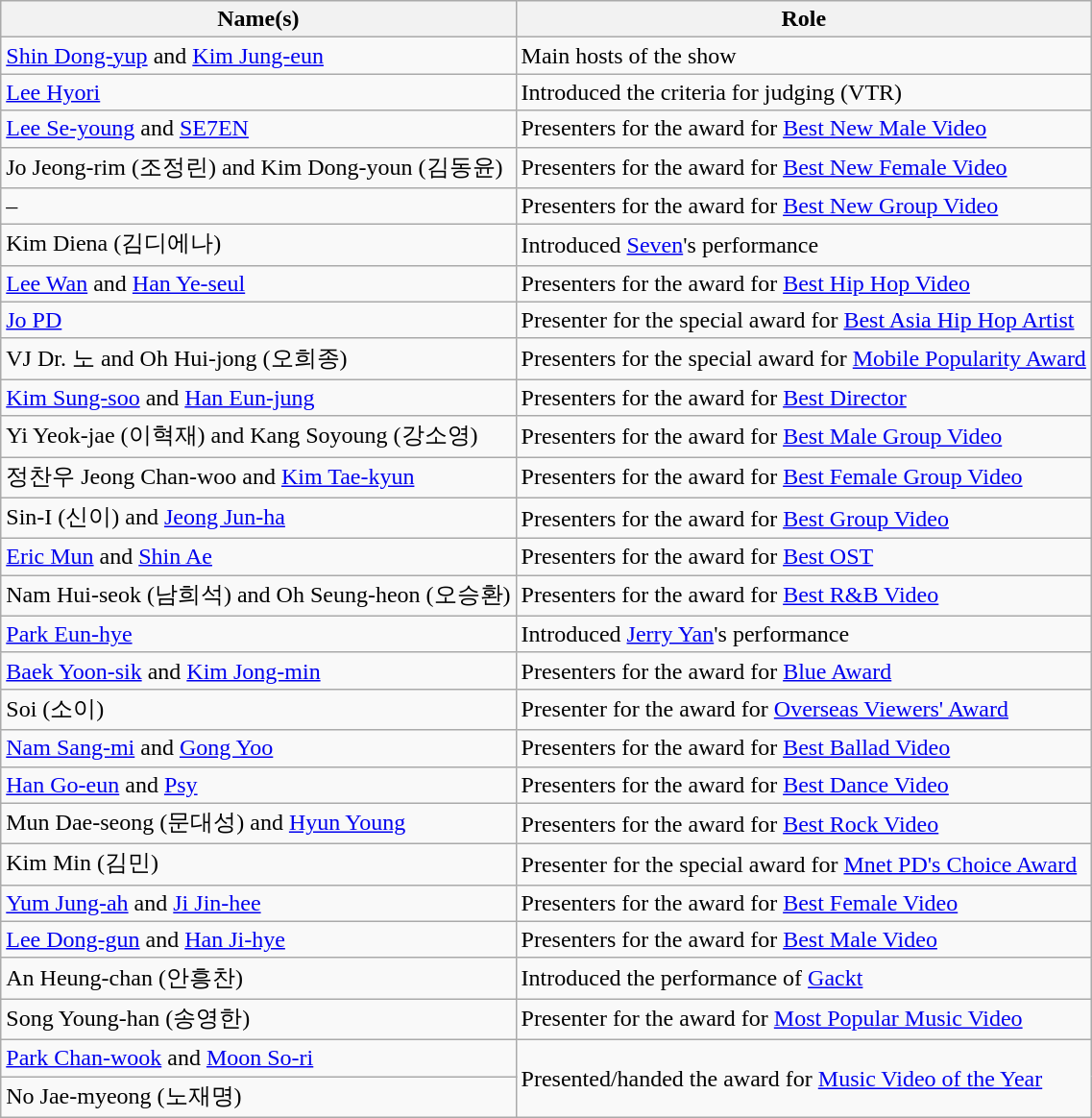<table class="wikitable sortable">
<tr>
<th>Name(s)</th>
<th>Role</th>
</tr>
<tr>
<td><a href='#'>Shin Dong-yup</a> and <a href='#'>Kim Jung-eun</a></td>
<td>Main hosts of the show</td>
</tr>
<tr>
<td><a href='#'>Lee Hyori</a></td>
<td>Introduced the criteria for judging (VTR)</td>
</tr>
<tr>
<td><a href='#'>Lee Se-young</a> and <a href='#'>SE7EN</a></td>
<td>Presenters for the award for <a href='#'>Best New Male Video</a></td>
</tr>
<tr>
<td>Jo Jeong-rim (조정린) and Kim Dong-youn (김동윤)</td>
<td>Presenters for the award for <a href='#'>Best New Female Video</a></td>
</tr>
<tr>
<td>–</td>
<td>Presenters for the award for <a href='#'>Best New Group Video</a></td>
</tr>
<tr>
<td>Kim Diena (김디에나)</td>
<td>Introduced <a href='#'>Seven</a>'s performance</td>
</tr>
<tr>
<td><a href='#'>Lee Wan</a> and <a href='#'>Han Ye-seul</a></td>
<td>Presenters for the award for <a href='#'>Best Hip Hop Video</a></td>
</tr>
<tr>
<td><a href='#'>Jo PD</a></td>
<td>Presenter for the special award for <a href='#'>Best Asia Hip Hop Artist</a></td>
</tr>
<tr>
<td>VJ Dr. 노 and Oh Hui-jong (오희종)</td>
<td>Presenters for the special award for <a href='#'>Mobile Popularity Award</a></td>
</tr>
<tr>
<td><a href='#'>Kim Sung-soo</a> and <a href='#'>Han Eun-jung</a></td>
<td>Presenters for the award for <a href='#'>Best Director</a></td>
</tr>
<tr>
<td>Yi Yeok-jae (이혁재) and Kang Soyoung (강소영)</td>
<td>Presenters for the award for <a href='#'>Best Male Group Video</a></td>
</tr>
<tr>
<td>정찬우 Jeong Chan-woo and <a href='#'>Kim Tae-kyun</a></td>
<td>Presenters for the award for <a href='#'>Best Female Group Video</a></td>
</tr>
<tr>
<td>Sin-I (신이) and <a href='#'>Jeong Jun-ha</a></td>
<td>Presenters for the award for <a href='#'>Best Group Video</a></td>
</tr>
<tr>
<td><a href='#'>Eric Mun</a> and <a href='#'>Shin Ae</a></td>
<td>Presenters for the award for <a href='#'>Best OST</a></td>
</tr>
<tr>
<td>Nam Hui-seok (남희석) and Oh Seung-heon (오승환)</td>
<td>Presenters for the award for <a href='#'>Best R&B Video</a></td>
</tr>
<tr>
<td><a href='#'>Park Eun-hye</a></td>
<td>Introduced <a href='#'>Jerry Yan</a>'s performance</td>
</tr>
<tr>
<td><a href='#'>Baek Yoon-sik</a> and <a href='#'>Kim Jong-min</a></td>
<td>Presenters for the award for <a href='#'>Blue Award</a></td>
</tr>
<tr>
<td>Soi (소이)</td>
<td>Presenter for the award for <a href='#'>Overseas Viewers' Award</a></td>
</tr>
<tr>
<td><a href='#'>Nam Sang-mi</a> and <a href='#'>Gong Yoo</a></td>
<td>Presenters for the award for <a href='#'>Best Ballad Video</a></td>
</tr>
<tr>
<td><a href='#'>Han Go-eun</a> and <a href='#'>Psy</a></td>
<td>Presenters for the award for <a href='#'>Best Dance Video</a></td>
</tr>
<tr>
<td>Mun Dae-seong (문대성) and <a href='#'>Hyun Young</a></td>
<td>Presenters for the award for <a href='#'>Best Rock Video</a></td>
</tr>
<tr>
<td>Kim Min (김민)</td>
<td>Presenter for the special award for <a href='#'>Mnet PD's Choice Award</a></td>
</tr>
<tr>
<td><a href='#'>Yum Jung-ah</a> and <a href='#'>Ji Jin-hee</a></td>
<td>Presenters for the award for <a href='#'>Best Female Video</a></td>
</tr>
<tr>
<td><a href='#'>Lee Dong-gun</a> and <a href='#'>Han Ji-hye</a></td>
<td>Presenters for the award for <a href='#'>Best Male Video</a></td>
</tr>
<tr>
<td>An Heung-chan (안흥찬)</td>
<td>Introduced the performance of <a href='#'>Gackt</a></td>
</tr>
<tr>
<td>Song Young-han (송영한)</td>
<td>Presenter for the award for <a href='#'>Most Popular Music Video</a></td>
</tr>
<tr>
<td><a href='#'>Park Chan-wook</a> and <a href='#'>Moon So-ri</a></td>
<td rowspan=2>Presented/handed the award for <a href='#'>Music Video of the Year</a></td>
</tr>
<tr>
<td>No Jae-myeong (노재명)</td>
</tr>
</table>
